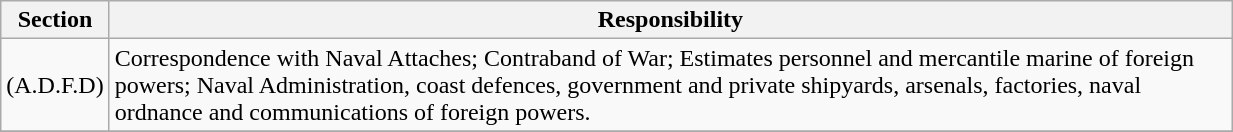<table class="collapsible wikitable collapsed" style="width: 65%">
<tr>
<th>Section</th>
<th>Responsibility</th>
</tr>
<tr>
<td>(A.D.F.D)</td>
<td>Correspondence with Naval Attaches; Contraband of War; Estimates personnel and mercantile marine of foreign powers; Naval Administration, coast defences, government and private shipyards, arsenals, factories, naval ordnance and communications of foreign powers.</td>
</tr>
<tr>
</tr>
</table>
